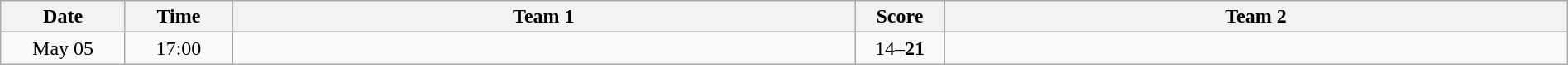<table class="wikitable" width="100%">
<tr>
<th style="width:7%">Date</th>
<th style="width:6%">Time</th>
<th style="width:35%">Team 1</th>
<th style="width:5%">Score</th>
<th style="width:35%">Team 2</th>
</tr>
<tr>
<td style="text-align:center">May 05</td>
<td style="text-align:center">17:00</td>
<td style="text-align:right"></td>
<td style="text-align:center">14–<strong>21</strong></td>
<td style="text-align:left"><strong></strong></td>
</tr>
</table>
